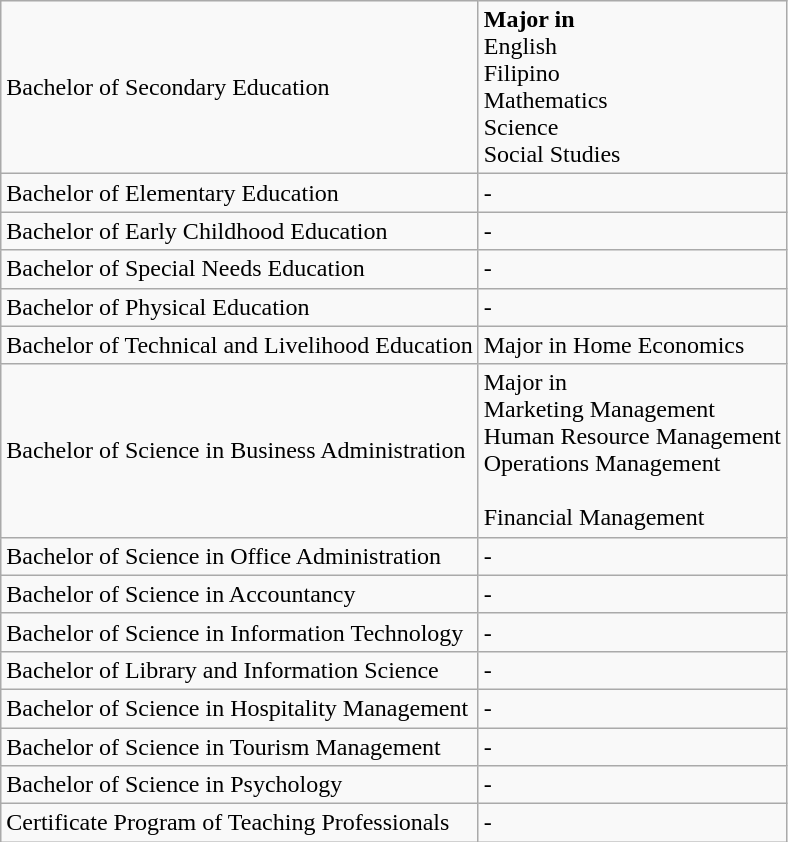<table class="wikitable">
<tr>
<td>Bachelor of Secondary Education</td>
<td><strong>Major in</strong> <br>English<br>Filipino<br>Mathematics<br>Science<br>Social Studies</td>
</tr>
<tr>
<td>Bachelor of Elementary Education</td>
<td>-</td>
</tr>
<tr>
<td>Bachelor of Early Childhood Education</td>
<td>-</td>
</tr>
<tr>
<td>Bachelor of Special Needs Education</td>
<td>-</td>
</tr>
<tr>
<td>Bachelor of Physical Education</td>
<td>-</td>
</tr>
<tr>
<td>Bachelor of Technical and Livelihood Education</td>
<td>Major in Home Economics</td>
</tr>
<tr>
<td>Bachelor of Science in Business Administration</td>
<td>Major in<br>Marketing Management<br>Human Resource Management<br>Operations Management<br><br>Financial Management</td>
</tr>
<tr>
<td>Bachelor of Science in Office Administration</td>
<td>-</td>
</tr>
<tr>
<td>Bachelor of Science in Accountancy</td>
<td>-</td>
</tr>
<tr>
<td>Bachelor of Science in Information Technology</td>
<td>-</td>
</tr>
<tr>
<td>Bachelor of Library and Information Science</td>
<td>-</td>
</tr>
<tr>
<td>Bachelor of Science in Hospitality Management</td>
<td>-</td>
</tr>
<tr>
<td>Bachelor of Science in Tourism Management</td>
<td>-</td>
</tr>
<tr>
<td>Bachelor of Science in Psychology</td>
<td>-</td>
</tr>
<tr>
<td>Certificate Program of Teaching Professionals</td>
<td>-</td>
</tr>
</table>
